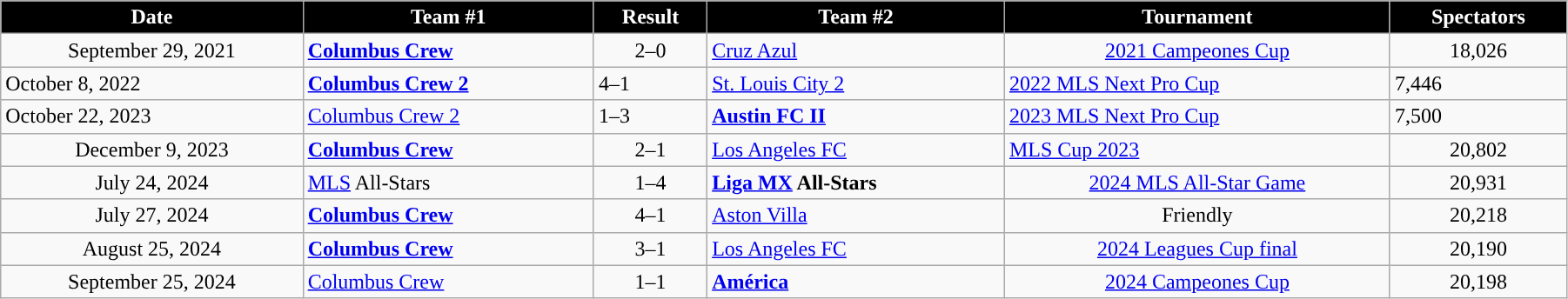<table class="wikitable" style="text-align:left; width:95%;" style="text-align:center">
<tr>
<th style="text-align:center; background:#000000; color:#FFFFFF; ">Date</th>
<th style="text-align:center; background:#000000; color:#FFFFFF; ">Team #1</th>
<th style="text-align:center; background:#000000; color:#FFFFFF; ">Result</th>
<th style="text-align:center; background:#000000; color:#FFFFFF; ">Team #2</th>
<th style="text-align:center; background:#000000; color:#FFFFFF; ">Tournament</th>
<th style="text-align:center; background:#000000; color:#FFFFFF; ">Spectators</th>
</tr>
<tr>
<td style="text-align:center;">September 29, 2021</td>
<td><strong> <a href='#'>Columbus Crew</a></strong></td>
<td style="text-align:center;">2–0</td>
<td> <a href='#'>Cruz Azul</a></td>
<td style="text-align:center;"><a href='#'>2021 Campeones Cup</a></td>
<td style="text-align:center;">18,026</td>
</tr>
<tr>
<td>October 8, 2022</td>
<td><strong> <a href='#'>Columbus Crew 2</a></strong></td>
<td>4–1</td>
<td> <a href='#'>St. Louis City 2</a></td>
<td><a href='#'>2022 MLS Next Pro Cup</a></td>
<td>7,446</td>
</tr>
<tr>
<td>October 22, 2023</td>
<td><strong></strong> <a href='#'>Columbus Crew 2</a></td>
<td>1–3</td>
<td> <strong><a href='#'>Austin FC II</a></strong></td>
<td><a href='#'>2023 MLS Next Pro Cup</a></td>
<td>7,500</td>
</tr>
<tr>
<td style="text-align:center;">December 9, 2023</td>
<td> <strong><a href='#'>Columbus Crew</a></strong></td>
<td style="text-align:center;">2–1</td>
<td> <a href='#'>Los Angeles FC</a></td>
<td><a href='#'>MLS Cup 2023</a></td>
<td style="text-align:center;">20,802</td>
</tr>
<tr>
<td style="text-align:center;">July 24, 2024</td>
<td> <a href='#'>MLS</a> All-Stars</td>
<td style="text-align:center;">1–4</td>
<td> <strong><a href='#'>Liga MX</a> All-Stars</strong></td>
<td style="text-align:center;"><a href='#'>2024 MLS All-Star Game</a></td>
<td style="text-align:center;">20,931</td>
</tr>
<tr>
<td style="text-align:center;">July 27, 2024</td>
<td><strong> <a href='#'>Columbus Crew</a></strong></td>
<td style="text-align:center;">4–1</td>
<td> <a href='#'>Aston Villa</a></td>
<td style="text-align:center;">Friendly</td>
<td style="text-align:center;">20,218</td>
</tr>
<tr>
<td style="text-align:center;">August 25, 2024</td>
<td><strong> <a href='#'>Columbus Crew</a></strong></td>
<td style="text-align:center;">3–1</td>
<td> <a href='#'>Los Angeles FC</a></td>
<td style="text-align:center;"><a href='#'>2024 Leagues Cup final</a></td>
<td style="text-align:center;">20,190</td>
</tr>
<tr>
<td style="text-align:center;">September 25, 2024</td>
<td> <a href='#'>Columbus Crew</a></td>
<td style="text-align:center;">1–1<br> <small></small></td>
<td><strong> <a href='#'>América</a></strong></td>
<td style="text-align:center;"><a href='#'>2024 Campeones Cup</a></td>
<td style="text-align:center;">20,198</td>
</tr>
</table>
